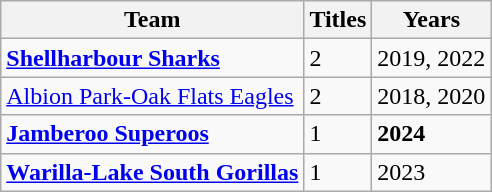<table class="wikitable sortable">
<tr>
<th>Team</th>
<th>Titles</th>
<th>Years</th>
</tr>
<tr>
<td><strong> <a href='#'>Shellharbour Sharks</a></strong></td>
<td>2</td>
<td>2019, 2022</td>
</tr>
<tr>
<td> <a href='#'>Albion Park-Oak Flats Eagles</a></td>
<td>2</td>
<td>2018, 2020</td>
</tr>
<tr>
<td><strong> <a href='#'>Jamberoo Superoos</a></strong></td>
<td>1</td>
<td><strong>2024</strong></td>
</tr>
<tr>
<td><strong> <a href='#'>Warilla-Lake South Gorillas</a></strong></td>
<td>1</td>
<td>2023</td>
</tr>
</table>
